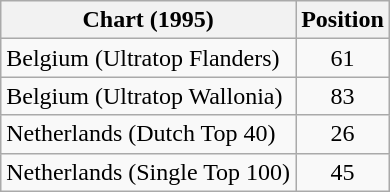<table class="wikitable sortable">
<tr>
<th>Chart (1995)</th>
<th>Position</th>
</tr>
<tr>
<td>Belgium (Ultratop Flanders)</td>
<td align="center">61</td>
</tr>
<tr>
<td>Belgium (Ultratop Wallonia)</td>
<td align="center">83</td>
</tr>
<tr>
<td>Netherlands (Dutch Top 40)</td>
<td align="center">26</td>
</tr>
<tr>
<td>Netherlands (Single Top 100)</td>
<td align="center">45</td>
</tr>
</table>
